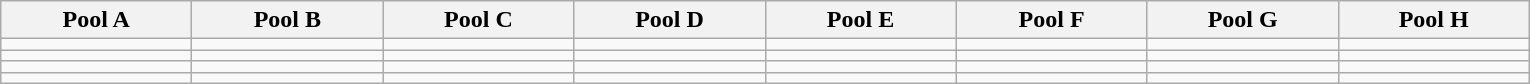<table class="wikitable">
<tr>
<th width=120>Pool A</th>
<th width=120>Pool B</th>
<th width=120>Pool C</th>
<th width=120>Pool D</th>
<th width=120>Pool E</th>
<th width=120>Pool F</th>
<th width=120>Pool G</th>
<th width=120>Pool H</th>
</tr>
<tr>
<td></td>
<td></td>
<td></td>
<td></td>
<td></td>
<td></td>
<td></td>
<td></td>
</tr>
<tr>
<td></td>
<td></td>
<td></td>
<td></td>
<td></td>
<td></td>
<td></td>
<td></td>
</tr>
<tr>
<td></td>
<td></td>
<td></td>
<td></td>
<td></td>
<td></td>
<td></td>
<td></td>
</tr>
<tr>
<td></td>
<td></td>
<td></td>
<td></td>
<td></td>
<td></td>
<td></td>
<td></td>
</tr>
</table>
